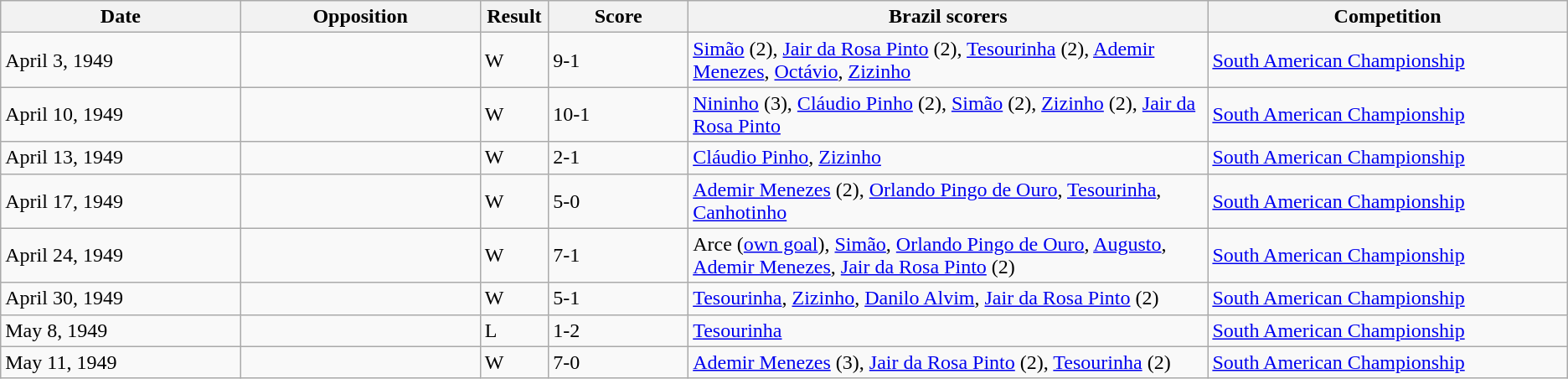<table class="wikitable" style="text-align: left;">
<tr>
<th width=12%>Date</th>
<th width=12%>Opposition</th>
<th width=1%>Result</th>
<th width=7%>Score</th>
<th width=26%>Brazil scorers</th>
<th width=18%>Competition</th>
</tr>
<tr>
<td>April 3, 1949</td>
<td></td>
<td>W</td>
<td>9-1</td>
<td><a href='#'>Simão</a> (2), <a href='#'>Jair da Rosa Pinto</a> (2), <a href='#'>Tesourinha</a> (2), <a href='#'>Ademir Menezes</a>, <a href='#'>Octávio</a>, <a href='#'>Zizinho</a></td>
<td><a href='#'>South American Championship</a></td>
</tr>
<tr>
<td>April 10, 1949</td>
<td></td>
<td>W</td>
<td>10-1</td>
<td><a href='#'>Nininho</a> (3), <a href='#'>Cláudio Pinho</a> (2), <a href='#'>Simão</a> (2), <a href='#'>Zizinho</a> (2), <a href='#'>Jair da Rosa Pinto</a></td>
<td><a href='#'>South American Championship</a></td>
</tr>
<tr>
<td>April 13, 1949</td>
<td></td>
<td>W</td>
<td>2-1</td>
<td><a href='#'>Cláudio Pinho</a>, <a href='#'>Zizinho</a></td>
<td><a href='#'>South American Championship</a></td>
</tr>
<tr>
<td>April 17, 1949</td>
<td></td>
<td>W</td>
<td>5-0</td>
<td><a href='#'>Ademir Menezes</a> (2), <a href='#'>Orlando Pingo de Ouro</a>, <a href='#'>Tesourinha</a>, <a href='#'>Canhotinho</a></td>
<td><a href='#'>South American Championship</a></td>
</tr>
<tr>
<td>April 24, 1949</td>
<td></td>
<td>W</td>
<td>7-1</td>
<td>Arce (<a href='#'>own goal</a>), <a href='#'>Simão</a>, <a href='#'>Orlando Pingo de Ouro</a>, <a href='#'>Augusto</a>, <a href='#'>Ademir Menezes</a>, <a href='#'>Jair da Rosa Pinto</a> (2)</td>
<td><a href='#'>South American Championship</a></td>
</tr>
<tr>
<td>April 30, 1949</td>
<td></td>
<td>W</td>
<td>5-1</td>
<td><a href='#'>Tesourinha</a>, <a href='#'>Zizinho</a>, <a href='#'>Danilo Alvim</a>, <a href='#'>Jair da Rosa Pinto</a> (2)</td>
<td><a href='#'>South American Championship</a></td>
</tr>
<tr>
<td>May 8, 1949</td>
<td></td>
<td>L</td>
<td>1-2</td>
<td><a href='#'>Tesourinha</a></td>
<td><a href='#'>South American Championship</a></td>
</tr>
<tr>
<td>May 11, 1949</td>
<td></td>
<td>W</td>
<td>7-0</td>
<td><a href='#'>Ademir Menezes</a> (3), <a href='#'>Jair da Rosa Pinto</a> (2), <a href='#'>Tesourinha</a> (2)</td>
<td><a href='#'>South American Championship</a></td>
</tr>
</table>
